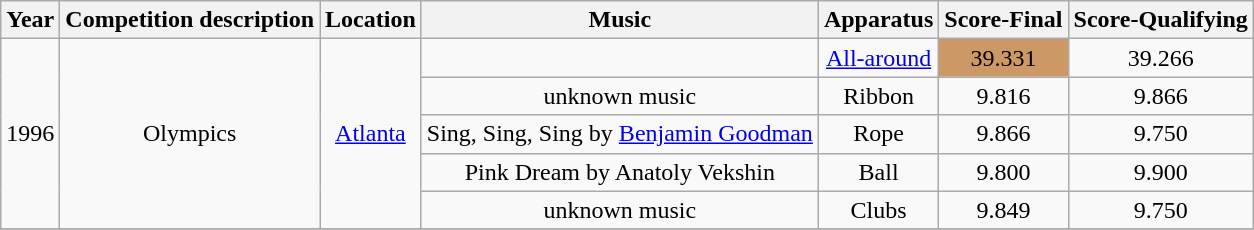<table class="wikitable" style="text-align:center">
<tr>
<th>Year</th>
<th>Competition description</th>
<th>Location</th>
<th>Music</th>
<th>Apparatus</th>
<th>Score-Final</th>
<th>Score-Qualifying</th>
</tr>
<tr>
<td rowspan="5">1996</td>
<td rowspan="5">Olympics</td>
<td rowspan="5"><a href='#'>Atlanta</a></td>
<td></td>
<td><a href='#'>All-around</a></td>
<td style="background:#c96;">39.331</td>
<td>39.266</td>
</tr>
<tr>
<td>unknown music</td>
<td>Ribbon</td>
<td>9.816</td>
<td>9.866</td>
</tr>
<tr>
<td>Sing, Sing, Sing by <a href='#'>Benjamin Goodman</a></td>
<td>Rope</td>
<td>9.866</td>
<td>9.750</td>
</tr>
<tr>
<td>Pink Dream by Anatoly Vekshin</td>
<td>Ball</td>
<td>9.800</td>
<td>9.900</td>
</tr>
<tr>
<td>unknown music</td>
<td>Clubs</td>
<td>9.849</td>
<td>9.750</td>
</tr>
<tr>
</tr>
</table>
